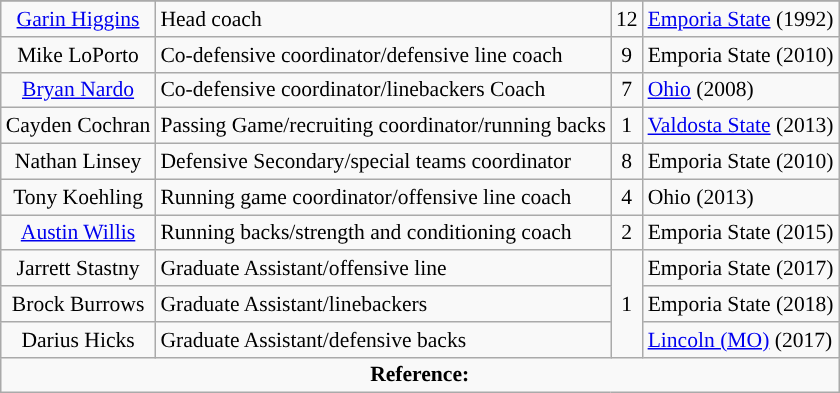<table class="wikitable" style="font-size:90%">
<tr>
</tr>
<tr>
<td style="text-align:center"><a href='#'>Garin Higgins</a></td>
<td>Head coach</td>
<td style="text-align:center">12</td>
<td><a href='#'>Emporia State</a> (1992)</td>
</tr>
<tr>
<td style="text-align:center">Mike LoPorto</td>
<td>Co-defensive coordinator/defensive line coach</td>
<td style="text-align:center">9</td>
<td>Emporia State (2010)</td>
</tr>
<tr>
<td style="text-align:center"><a href='#'>Bryan Nardo</a></td>
<td>Co-defensive coordinator/linebackers Coach</td>
<td style="text-align:center">7</td>
<td><a href='#'>Ohio</a> (2008)</td>
</tr>
<tr>
<td style="text-align:center">Cayden Cochran</td>
<td>Passing Game/recruiting coordinator/running backs</td>
<td style="text-align:center">1</td>
<td><a href='#'>Valdosta State</a> (2013)</td>
</tr>
<tr>
<td style="text-align:center">Nathan Linsey</td>
<td>Defensive Secondary/special teams coordinator</td>
<td style="text-align:center">8</td>
<td>Emporia State (2010)</td>
</tr>
<tr>
<td style="text-align:center">Tony Koehling</td>
<td>Running game coordinator/offensive line coach</td>
<td style="text-align:center">4</td>
<td>Ohio (2013)</td>
</tr>
<tr>
<td style="text-align:center"><a href='#'>Austin Willis</a></td>
<td>Running backs/strength and conditioning coach</td>
<td style="text-align:center">2</td>
<td>Emporia State (2015)</td>
</tr>
<tr>
<td style="text-align:center">Jarrett Stastny</td>
<td>Graduate Assistant/offensive line</td>
<td style="text-align:center" rowspan="3">1</td>
<td>Emporia State (2017)</td>
</tr>
<tr>
<td style="text-align:center">Brock Burrows</td>
<td>Graduate Assistant/linebackers</td>
<td>Emporia State (2018)</td>
</tr>
<tr>
<td style="text-align:center">Darius Hicks</td>
<td>Graduate Assistant/defensive backs</td>
<td><a href='#'>Lincoln (MO)</a> (2017)</td>
</tr>
<tr style="text-align:center;">
<td colspan=4><strong>Reference:</strong></td>
</tr>
</table>
